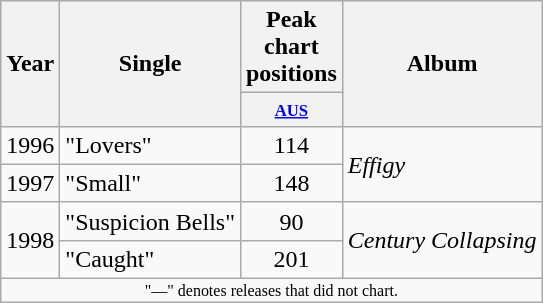<table class="wikitable" style="text-align:center;">
<tr>
<th rowspan="2">Year</th>
<th rowspan="2">Single</th>
<th colspan="1">Peak chart positions</th>
<th rowspan="2">Album</th>
</tr>
<tr style="font-size:smaller;">
<th style="width:35px;"><small><a href='#'>AUS</a></small><br></th>
</tr>
<tr>
<td>1996</td>
<td style="text-align:left;">"Lovers"</td>
<td>114</td>
<td style="text-align:left;" rowspan="2"><em>Effigy</em></td>
</tr>
<tr>
<td>1997</td>
<td style="text-align:left;">"Small"</td>
<td>148</td>
</tr>
<tr>
<td rowspan="2">1998</td>
<td style="text-align:left;">"Suspicion Bells"</td>
<td>90</td>
<td style="text-align:left;" rowspan="2"><em>Century Collapsing</em></td>
</tr>
<tr>
<td style="text-align:left;">"Caught"</td>
<td>201</td>
</tr>
<tr>
<td colspan="10" style="text-align:center; font-size:8pt;">"—" denotes releases that did not chart.</td>
</tr>
</table>
